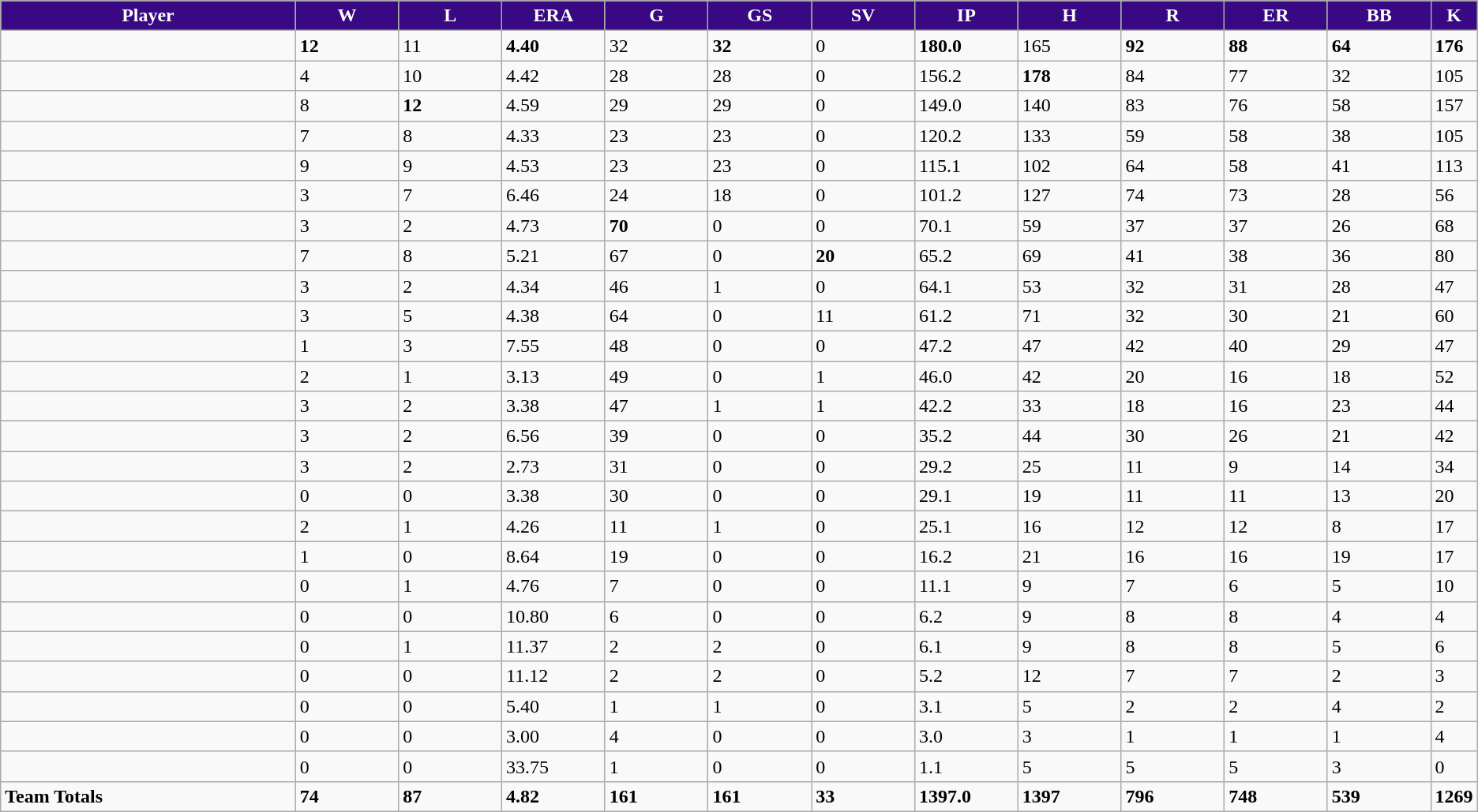<table class="wikitable sortable">
<tr>
<th style="background:#380982; color:#FFF; width:20%;">Player</th>
<th style="background:#380982; color:#FFF; width:7%;">W</th>
<th style="background:#380982; color:#FFF; width:7%;">L</th>
<th style="background:#380982; color:#FFF; width:7%;">ERA</th>
<th style="background:#380982; color:#FFF; width:7%;">G</th>
<th style="background:#380982; color:#FFF; width:7%;">GS</th>
<th style="background:#380982; color:#FFF; width:7%;">SV</th>
<th style="background:#380982; color:#FFF; width:7%;">IP</th>
<th style="background:#380982; color:#FFF; width:7%;">H</th>
<th style="background:#380982; color:#FFF; width:7%;">R</th>
<th style="background:#380982; color:#FFF; width:7%;">ER</th>
<th style="background:#380982; color:#FFF; width:7%;">BB</th>
<th style="background:#380982; color:#FFF; width:7%;">K</th>
</tr>
<tr>
<td></td>
<td><strong>12</strong></td>
<td>11</td>
<td><strong>4.40</strong></td>
<td>32</td>
<td><strong>32</strong></td>
<td>0</td>
<td><strong>180.0</strong></td>
<td>165</td>
<td><strong>92</strong></td>
<td><strong>88</strong></td>
<td><strong>64</strong></td>
<td><strong>176</strong></td>
</tr>
<tr>
<td></td>
<td>4</td>
<td>10</td>
<td>4.42</td>
<td>28</td>
<td>28</td>
<td>0</td>
<td>156.2</td>
<td><strong>178</strong></td>
<td>84</td>
<td>77</td>
<td>32</td>
<td>105</td>
</tr>
<tr>
<td></td>
<td>8</td>
<td><strong>12</strong></td>
<td>4.59</td>
<td>29</td>
<td>29</td>
<td>0</td>
<td>149.0</td>
<td>140</td>
<td>83</td>
<td>76</td>
<td>58</td>
<td>157</td>
</tr>
<tr>
<td></td>
<td>7</td>
<td>8</td>
<td>4.33</td>
<td>23</td>
<td>23</td>
<td>0</td>
<td>120.2</td>
<td>133</td>
<td>59</td>
<td>58</td>
<td>38</td>
<td>105</td>
</tr>
<tr>
<td></td>
<td>9</td>
<td>9</td>
<td>4.53</td>
<td>23</td>
<td>23</td>
<td>0</td>
<td>115.1</td>
<td>102</td>
<td>64</td>
<td>58</td>
<td>41</td>
<td>113</td>
</tr>
<tr>
<td></td>
<td>3</td>
<td>7</td>
<td>6.46</td>
<td>24</td>
<td>18</td>
<td>0</td>
<td>101.2</td>
<td>127</td>
<td>74</td>
<td>73</td>
<td>28</td>
<td>56</td>
</tr>
<tr>
<td></td>
<td>3</td>
<td>2</td>
<td>4.73</td>
<td><strong>70</strong></td>
<td>0</td>
<td>0</td>
<td>70.1</td>
<td>59</td>
<td>37</td>
<td>37</td>
<td>26</td>
<td>68</td>
</tr>
<tr>
<td></td>
<td>7</td>
<td>8</td>
<td>5.21</td>
<td>67</td>
<td>0</td>
<td><strong>20</strong></td>
<td>65.2</td>
<td>69</td>
<td>41</td>
<td>38</td>
<td>36</td>
<td>80</td>
</tr>
<tr>
<td></td>
<td>3</td>
<td>2</td>
<td>4.34</td>
<td>46</td>
<td>1</td>
<td>0</td>
<td>64.1</td>
<td>53</td>
<td>32</td>
<td>31</td>
<td>28</td>
<td>47</td>
</tr>
<tr>
<td></td>
<td>3</td>
<td>5</td>
<td>4.38</td>
<td>64</td>
<td>0</td>
<td>11</td>
<td>61.2</td>
<td>71</td>
<td>32</td>
<td>30</td>
<td>21</td>
<td>60</td>
</tr>
<tr>
<td></td>
<td>1</td>
<td>3</td>
<td>7.55</td>
<td>48</td>
<td>0</td>
<td>0</td>
<td>47.2</td>
<td>47</td>
<td>42</td>
<td>40</td>
<td>29</td>
<td>47</td>
</tr>
<tr>
<td></td>
<td>2</td>
<td>1</td>
<td>3.13</td>
<td>49</td>
<td>0</td>
<td>1</td>
<td>46.0</td>
<td>42</td>
<td>20</td>
<td>16</td>
<td>18</td>
<td>52</td>
</tr>
<tr>
<td></td>
<td>3</td>
<td>2</td>
<td>3.38</td>
<td>47</td>
<td>1</td>
<td>1</td>
<td>42.2</td>
<td>33</td>
<td>18</td>
<td>16</td>
<td>23</td>
<td>44</td>
</tr>
<tr>
<td></td>
<td>3</td>
<td>2</td>
<td>6.56</td>
<td>39</td>
<td>0</td>
<td>0</td>
<td>35.2</td>
<td>44</td>
<td>30</td>
<td>26</td>
<td>21</td>
<td>42</td>
</tr>
<tr>
<td></td>
<td>3</td>
<td>2</td>
<td>2.73</td>
<td>31</td>
<td>0</td>
<td>0</td>
<td>29.2</td>
<td>25</td>
<td>11</td>
<td>9</td>
<td>14</td>
<td>34</td>
</tr>
<tr>
<td></td>
<td>0</td>
<td>0</td>
<td>3.38</td>
<td>30</td>
<td>0</td>
<td>0</td>
<td>29.1</td>
<td>19</td>
<td>11</td>
<td>11</td>
<td>13</td>
<td>20</td>
</tr>
<tr>
<td></td>
<td>2</td>
<td>1</td>
<td>4.26</td>
<td>11</td>
<td>1</td>
<td>0</td>
<td>25.1</td>
<td>16</td>
<td>12</td>
<td>12</td>
<td>8</td>
<td>17</td>
</tr>
<tr>
<td></td>
<td>1</td>
<td>0</td>
<td>8.64</td>
<td>19</td>
<td>0</td>
<td>0</td>
<td>16.2</td>
<td>21</td>
<td>16</td>
<td>16</td>
<td>19</td>
<td>17</td>
</tr>
<tr>
<td></td>
<td>0</td>
<td>1</td>
<td>4.76</td>
<td>7</td>
<td>0</td>
<td>0</td>
<td>11.1</td>
<td>9</td>
<td>7</td>
<td>6</td>
<td>5</td>
<td>10</td>
</tr>
<tr>
<td></td>
<td>0</td>
<td>0</td>
<td>10.80</td>
<td>6</td>
<td>0</td>
<td>0</td>
<td>6.2</td>
<td>9</td>
<td>8</td>
<td>8</td>
<td>4</td>
<td>4</td>
</tr>
<tr>
<td></td>
<td>0</td>
<td>1</td>
<td>11.37</td>
<td>2</td>
<td>2</td>
<td>0</td>
<td>6.1</td>
<td>9</td>
<td>8</td>
<td>8</td>
<td>5</td>
<td>6</td>
</tr>
<tr>
<td></td>
<td>0</td>
<td>0</td>
<td>11.12</td>
<td>2</td>
<td>2</td>
<td>0</td>
<td>5.2</td>
<td>12</td>
<td>7</td>
<td>7</td>
<td>2</td>
<td>3</td>
</tr>
<tr>
<td></td>
<td>0</td>
<td>0</td>
<td>5.40</td>
<td>1</td>
<td>1</td>
<td>0</td>
<td>3.1</td>
<td>5</td>
<td>2</td>
<td>2</td>
<td>4</td>
<td>2</td>
</tr>
<tr>
<td></td>
<td>0</td>
<td>0</td>
<td>3.00</td>
<td>4</td>
<td>0</td>
<td>0</td>
<td>3.0</td>
<td>3</td>
<td>1</td>
<td>1</td>
<td>1</td>
<td>4</td>
</tr>
<tr>
<td></td>
<td>0</td>
<td>0</td>
<td>33.75</td>
<td>1</td>
<td>0</td>
<td>0</td>
<td>1.1</td>
<td>5</td>
<td>5</td>
<td>5</td>
<td>3</td>
<td>0</td>
</tr>
<tr>
<td><strong>Team Totals</strong></td>
<td><strong>74</strong></td>
<td><strong>87</strong></td>
<td><strong>4.82</strong></td>
<td><strong>161</strong></td>
<td><strong>161</strong></td>
<td><strong>33</strong></td>
<td><strong>1397.0</strong></td>
<td><strong>1397</strong></td>
<td><strong>796</strong></td>
<td><strong>748</strong></td>
<td><strong>539</strong></td>
<td><strong>1269</strong></td>
</tr>
</table>
